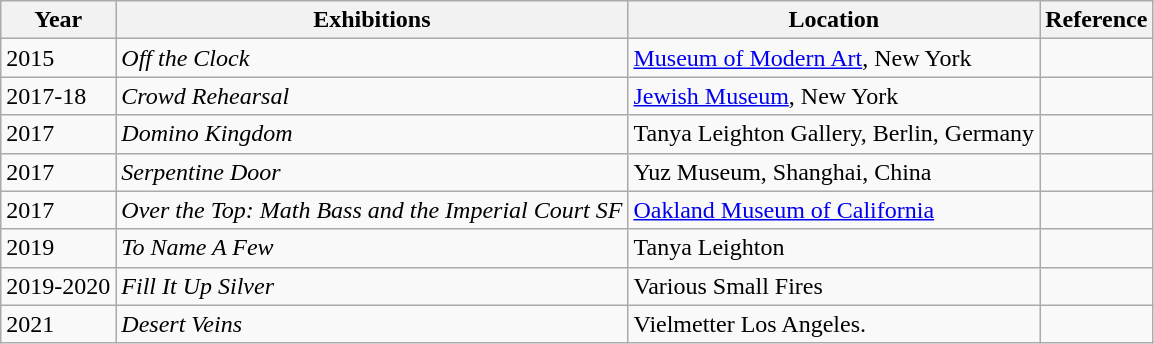<table class="wikitable">
<tr>
<th>Year</th>
<th>Exhibitions</th>
<th>Location</th>
<th>Reference</th>
</tr>
<tr>
<td>2015</td>
<td><em>Off the Clock</em></td>
<td><a href='#'>Museum of Modern Art</a>, New York</td>
<td></td>
</tr>
<tr>
<td>2017-18</td>
<td><em>Crowd Rehearsal</em></td>
<td><a href='#'>Jewish Museum</a>, New York</td>
<td></td>
</tr>
<tr>
<td>2017</td>
<td><em>Domino Kingdom</em></td>
<td>Tanya Leighton Gallery, Berlin, Germany</td>
<td></td>
</tr>
<tr>
<td>2017</td>
<td><em>Serpentine Door</em></td>
<td>Yuz Museum, Shanghai, China</td>
<td></td>
</tr>
<tr>
<td>2017</td>
<td><em>Over the Top: Math Bass and the Imperial Court SF</em></td>
<td><a href='#'>Oakland Museum of California</a></td>
<td></td>
</tr>
<tr>
<td>2019</td>
<td><em>To Name A Few</em></td>
<td>Tanya Leighton</td>
<td></td>
</tr>
<tr>
<td>2019-2020</td>
<td><em>Fill It Up Silver</em></td>
<td>Various Small Fires</td>
<td></td>
</tr>
<tr>
<td>2021</td>
<td><em>Desert Veins</em></td>
<td>Vielmetter Los Angeles.</td>
<td></td>
</tr>
</table>
